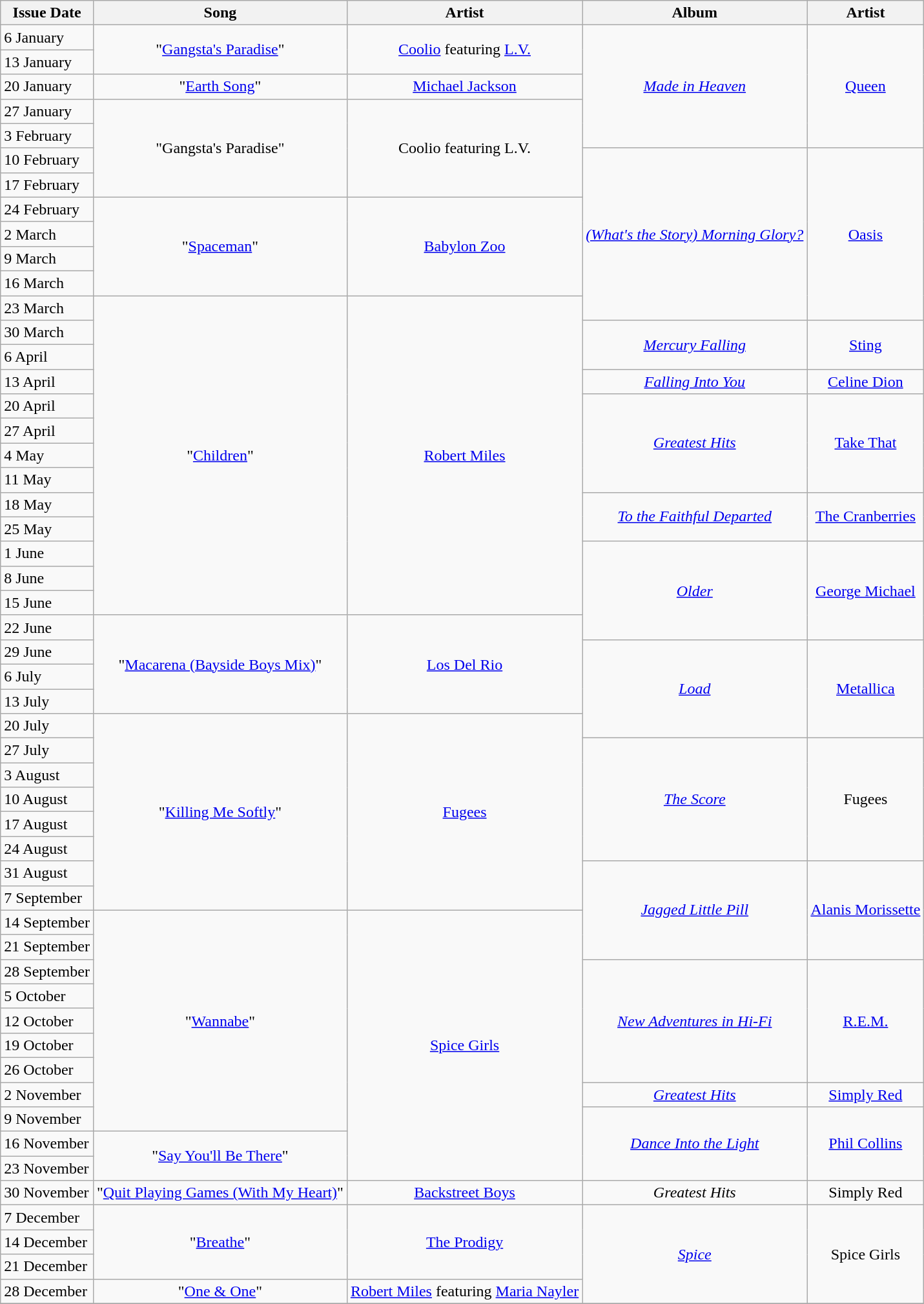<table class="wikitable">
<tr>
<th>Issue Date</th>
<th>Song</th>
<th>Artist</th>
<th>Album</th>
<th>Artist</th>
</tr>
<tr>
<td>6 January</td>
<td rowspan="2" align="center">"<a href='#'>Gangsta's Paradise</a>"</td>
<td rowspan="2" align="center"><a href='#'>Coolio</a> featuring <a href='#'>L.V.</a></td>
<td rowspan="5" align="center"><em><a href='#'>Made in Heaven</a></em></td>
<td rowspan="5" align="center"><a href='#'>Queen</a></td>
</tr>
<tr>
<td>13 January</td>
</tr>
<tr>
<td>20 January</td>
<td align="center">"<a href='#'>Earth Song</a>"</td>
<td align="center"><a href='#'>Michael Jackson</a></td>
</tr>
<tr>
<td>27 January</td>
<td rowspan="4" align="center">"Gangsta's Paradise"</td>
<td rowspan="4" align="center">Coolio featuring L.V.</td>
</tr>
<tr>
<td>3 February</td>
</tr>
<tr>
<td>10 February</td>
<td rowspan="7" align="center"><em><a href='#'>(What's the Story) Morning Glory?</a></em></td>
<td rowspan="7" align="center"><a href='#'>Oasis</a></td>
</tr>
<tr>
<td>17 February</td>
</tr>
<tr>
<td>24 February</td>
<td rowspan="4" align="center">"<a href='#'>Spaceman</a>"</td>
<td rowspan="4" align="center"><a href='#'>Babylon Zoo</a></td>
</tr>
<tr>
<td>2 March</td>
</tr>
<tr>
<td>9 March</td>
</tr>
<tr>
<td>16 March</td>
</tr>
<tr>
<td>23 March</td>
<td rowspan="13" align="center">"<a href='#'>Children</a>"</td>
<td rowspan="13" align="center"><a href='#'>Robert Miles</a></td>
</tr>
<tr>
<td>30 March</td>
<td rowspan="2" align="center"><em><a href='#'>Mercury Falling</a></em></td>
<td rowspan="2" align="center"><a href='#'>Sting</a></td>
</tr>
<tr>
<td>6 April</td>
</tr>
<tr>
<td>13 April</td>
<td align="center"><em><a href='#'>Falling Into You</a></em></td>
<td align="center"><a href='#'>Celine Dion</a></td>
</tr>
<tr>
<td>20 April</td>
<td rowspan="4" align="center"><em><a href='#'>Greatest Hits</a></em></td>
<td rowspan="4" align="center"><a href='#'>Take That</a></td>
</tr>
<tr>
<td>27 April</td>
</tr>
<tr>
<td>4 May</td>
</tr>
<tr>
<td>11 May</td>
</tr>
<tr>
<td>18 May</td>
<td rowspan="2" align="center"><em><a href='#'>To the Faithful Departed</a></em></td>
<td rowspan="2" align="center"><a href='#'>The Cranberries</a></td>
</tr>
<tr>
<td>25 May</td>
</tr>
<tr>
<td>1 June</td>
<td rowspan="4" align="center"><em><a href='#'>Older</a></em></td>
<td rowspan="4" align="center"><a href='#'>George Michael</a></td>
</tr>
<tr>
<td>8 June</td>
</tr>
<tr>
<td>15 June</td>
</tr>
<tr>
<td>22 June</td>
<td rowspan="4" align="center">"<a href='#'>Macarena (Bayside Boys Mix)</a>"</td>
<td rowspan="4" align="center"><a href='#'>Los Del Rio</a></td>
</tr>
<tr>
<td>29 June</td>
<td rowspan="4" align="center"><em><a href='#'>Load</a></em></td>
<td rowspan="4" align="center"><a href='#'>Metallica</a></td>
</tr>
<tr>
<td>6 July</td>
</tr>
<tr>
<td>13 July</td>
</tr>
<tr>
<td>20 July</td>
<td rowspan="8" align="center">"<a href='#'>Killing Me Softly</a>"</td>
<td rowspan="8" align="center"><a href='#'>Fugees</a></td>
</tr>
<tr>
<td>27 July</td>
<td rowspan="5" align="center"><em><a href='#'>The Score</a></em></td>
<td rowspan="5" align="center">Fugees</td>
</tr>
<tr>
<td>3 August</td>
</tr>
<tr>
<td>10 August</td>
</tr>
<tr>
<td>17 August</td>
</tr>
<tr>
<td>24 August</td>
</tr>
<tr>
<td>31 August</td>
<td rowspan="4" align="center"><em><a href='#'>Jagged Little Pill</a></em></td>
<td rowspan="4" align="center"><a href='#'>Alanis Morissette</a></td>
</tr>
<tr>
<td>7 September</td>
</tr>
<tr>
<td>14 September</td>
<td rowspan="9" align="center">"<a href='#'>Wannabe</a>"</td>
<td rowspan="11" align="center"><a href='#'>Spice Girls</a></td>
</tr>
<tr>
<td>21 September</td>
</tr>
<tr>
<td>28 September</td>
<td rowspan="5" align="center"><em><a href='#'>New Adventures in Hi-Fi</a></em></td>
<td rowspan="5" align="center"><a href='#'>R.E.M.</a></td>
</tr>
<tr>
<td>5 October</td>
</tr>
<tr>
<td>12 October</td>
</tr>
<tr>
<td>19 October</td>
</tr>
<tr>
<td>26 October</td>
</tr>
<tr>
<td>2 November</td>
<td align="center"><em><a href='#'>Greatest Hits</a></em></td>
<td align="center"><a href='#'>Simply Red</a></td>
</tr>
<tr>
<td>9 November</td>
<td rowspan="3" align="center"><em><a href='#'>Dance Into the Light</a></em></td>
<td rowspan="3" align="center"><a href='#'>Phil Collins</a></td>
</tr>
<tr>
<td>16 November</td>
<td rowspan="2" align="center">"<a href='#'>Say You'll Be There</a>"</td>
</tr>
<tr>
<td>23 November</td>
</tr>
<tr>
<td>30 November</td>
<td align="center">"<a href='#'>Quit Playing Games (With My Heart)</a>"</td>
<td align="center"><a href='#'>Backstreet Boys</a></td>
<td align="center"><em>Greatest Hits</em></td>
<td align="center">Simply Red</td>
</tr>
<tr>
<td>7 December</td>
<td rowspan="3" align="center">"<a href='#'>Breathe</a>"</td>
<td rowspan="3" align="center"><a href='#'>The Prodigy</a></td>
<td rowspan="4" align="center"><em><a href='#'>Spice</a></em></td>
<td rowspan="4" align="center">Spice Girls</td>
</tr>
<tr>
<td>14 December</td>
</tr>
<tr>
<td>21 December</td>
</tr>
<tr>
<td>28 December</td>
<td align="center">"<a href='#'>One & One</a>"</td>
<td align="center"><a href='#'>Robert Miles</a> featuring <a href='#'>Maria Nayler</a></td>
</tr>
<tr>
</tr>
</table>
